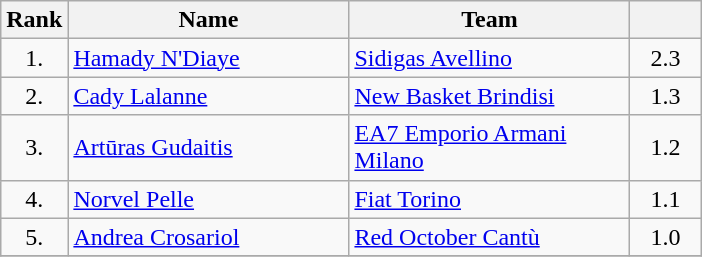<table class="wikitable" style="text-align: center;">
<tr>
<th>Rank</th>
<th width=180>Name</th>
<th width=180>Team</th>
<th width=40></th>
</tr>
<tr>
<td>1.</td>
<td align="left"> <a href='#'>Hamady N'Diaye</a></td>
<td style="text-align:left;"><a href='#'>Sidigas Avellino</a></td>
<td>2.3</td>
</tr>
<tr>
<td>2.</td>
<td align="left"> <a href='#'>Cady Lalanne</a></td>
<td style="text-align:left;"><a href='#'>New Basket Brindisi</a></td>
<td>1.3</td>
</tr>
<tr>
<td>3.</td>
<td align="left"> <a href='#'>Artūras Gudaitis</a></td>
<td style="text-align:left;"><a href='#'>EA7 Emporio Armani Milano</a></td>
<td>1.2</td>
</tr>
<tr>
<td>4.</td>
<td align="left"> <a href='#'>Norvel Pelle</a></td>
<td style="text-align:left;"><a href='#'>Fiat Torino</a></td>
<td>1.1</td>
</tr>
<tr>
<td>5.</td>
<td align="left"> <a href='#'>Andrea Crosariol</a></td>
<td style="text-align:left;"><a href='#'>Red October Cantù</a></td>
<td>1.0</td>
</tr>
<tr>
</tr>
</table>
